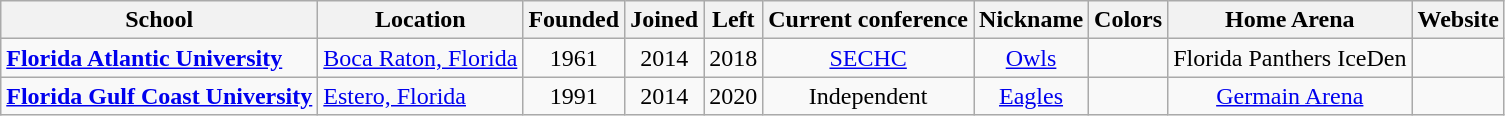<table class="wikitable sortable">
<tr>
<th>School</th>
<th>Location</th>
<th>Founded</th>
<th>Joined</th>
<th>Left</th>
<th>Current conference</th>
<th>Nickname</th>
<th>Colors</th>
<th>Home Arena</th>
<th>Website</th>
</tr>
<tr>
<td><strong><a href='#'>Florida Atlantic University</a></strong></td>
<td><a href='#'>Boca Raton, Florida</a></td>
<td align=center>1961</td>
<td align=center>2014</td>
<td align=center>2018</td>
<td align=center><a href='#'>SECHC</a></td>
<td align=center><a href='#'>Owls</a></td>
<td align=center></td>
<td>Florida Panthers IceDen</td>
<td></td>
</tr>
<tr>
<td><strong><a href='#'>Florida Gulf Coast University</a></strong></td>
<td><a href='#'>Estero, Florida</a></td>
<td align=center>1991</td>
<td align=center>2014</td>
<td align=center>2020</td>
<td align=center>Independent</td>
<td align=center><a href='#'>Eagles</a></td>
<td align=center></td>
<td align=center><a href='#'>Germain Arena</a></td>
<td></td>
</tr>
</table>
